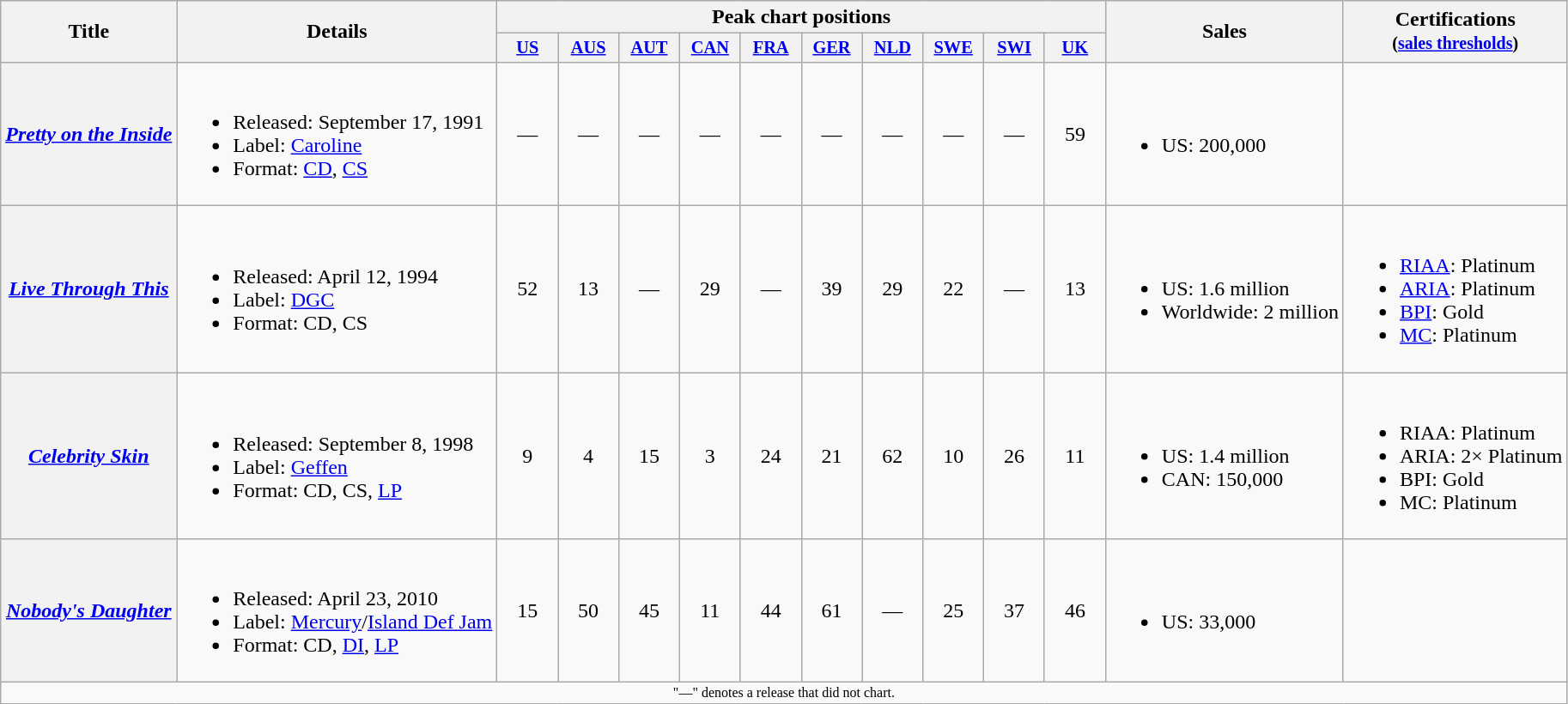<table class="wikitable plainrowheaders">
<tr>
<th rowspan="2">Title</th>
<th rowspan="2">Details</th>
<th colspan="10">Peak chart positions</th>
<th rowspan="2">Sales</th>
<th rowspan="2">Certifications<br><small>(<a href='#'>sales thresholds</a>)</small></th>
</tr>
<tr>
<th style="width:3em;font-size:85%"><a href='#'>US</a><br></th>
<th style="width:3em;font-size:85%"><a href='#'>AUS</a><br></th>
<th style="width:3em;font-size:85%"><a href='#'>AUT</a><br></th>
<th style="width:3em;font-size:85%"><a href='#'>CAN</a><br></th>
<th style="width:3em;font-size:85%"><a href='#'>FRA</a><br></th>
<th style="width:3em;font-size:85%"><a href='#'>GER</a><br></th>
<th style="width:3em;font-size:85%"><a href='#'>NLD</a><br></th>
<th style="width:3em;font-size:85%"><a href='#'>SWE</a><br></th>
<th style="width:3em;font-size:85%"><a href='#'>SWI</a><br></th>
<th style="width:3em;font-size:85%"><a href='#'>UK</a><br></th>
</tr>
<tr>
<th scope="row"><em><a href='#'>Pretty on the Inside</a></em></th>
<td><br><ul><li>Released: September 17, 1991</li><li>Label: <a href='#'>Caroline</a></li><li>Format: <a href='#'>CD</a>, <a href='#'>CS</a></li></ul></td>
<td align="center">—</td>
<td align="center">—</td>
<td align="center">—</td>
<td align="center">—</td>
<td align="center">—</td>
<td align="center">—</td>
<td align="center">—</td>
<td align="center">—</td>
<td align="center">—</td>
<td align="center">59</td>
<td><br><ul><li>US: 200,000</li></ul></td>
<td></td>
</tr>
<tr>
<th scope="row"><em><a href='#'>Live Through This</a></em></th>
<td><br><ul><li>Released: April 12, 1994</li><li>Label: <a href='#'>DGC</a></li><li>Format: CD, CS</li></ul></td>
<td align="center">52</td>
<td align="center">13</td>
<td align="center">—</td>
<td align="center">29</td>
<td align="center">—</td>
<td align="center">39</td>
<td align="center">29</td>
<td align="center">22</td>
<td align="center">—</td>
<td align="center">13</td>
<td><br><ul><li>US: 1.6 million</li><li>Worldwide: 2 million</li></ul></td>
<td><br><ul><li><a href='#'>RIAA</a>: Platinum</li><li><a href='#'>ARIA</a>: Platinum</li><li><a href='#'>BPI</a>: Gold</li><li><a href='#'>MC</a>: Platinum</li></ul></td>
</tr>
<tr>
<th scope="row"><em><a href='#'>Celebrity Skin</a></em></th>
<td><br><ul><li>Released: September 8, 1998</li><li>Label: <a href='#'>Geffen</a></li><li>Format: CD, CS, <a href='#'>LP</a></li></ul></td>
<td align="center">9</td>
<td align="center">4</td>
<td align="center">15</td>
<td align="center">3</td>
<td align="center">24</td>
<td align="center">21</td>
<td align="center">62</td>
<td align="center">10</td>
<td align="center">26</td>
<td align="center">11</td>
<td><br><ul><li>US: 1.4 million</li><li>CAN: 150,000</li></ul></td>
<td><br><ul><li>RIAA: Platinum</li><li>ARIA: 2× Platinum</li><li>BPI: Gold</li><li>MC: Platinum</li></ul></td>
</tr>
<tr>
<th scope="row"><em><a href='#'>Nobody's Daughter</a></em></th>
<td><br><ul><li>Released: April 23, 2010</li><li>Label: <a href='#'>Mercury</a>/<a href='#'>Island Def Jam</a></li><li>Format: CD, <a href='#'>DI</a>, <a href='#'>LP</a></li></ul></td>
<td align="center">15</td>
<td align="center">50</td>
<td align="center">45</td>
<td align="center">11</td>
<td align="center">44</td>
<td align="center">61</td>
<td align="center">—</td>
<td align="center">25</td>
<td align="center">37</td>
<td align="center">46</td>
<td><br><ul><li>US: 33,000</li></ul></td>
<td></td>
</tr>
<tr>
<td align="center" colspan="15" style="font-size: 8pt">"—" denotes a release that did not chart.</td>
</tr>
</table>
